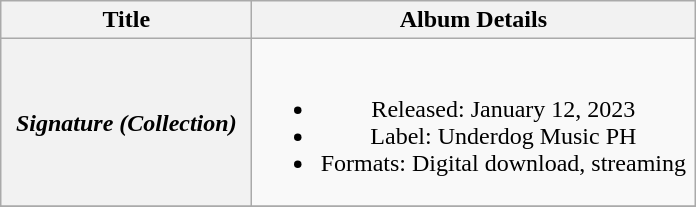<table class="wikitable plainrowheaders" style="text-align:center;">
<tr>
<th scope="col" style="width:10em;">Title</th>
<th scope="col" style="width:18em;">Album Details</th>
</tr>
<tr>
<th scope="row"><em>Signature (Collection)</em></th>
<td><br><ul><li>Released: January 12, 2023</li><li>Label: Underdog Music PH</li><li>Formats: Digital download, streaming</li></ul></td>
</tr>
<tr>
</tr>
</table>
